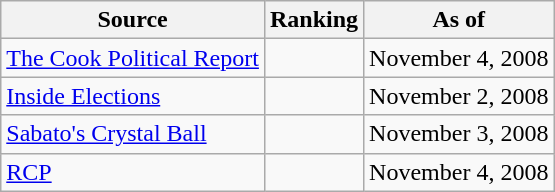<table class="wikitable" style="text-align:center">
<tr>
<th>Source</th>
<th>Ranking</th>
<th>As of</th>
</tr>
<tr>
<td align=left><a href='#'>The Cook Political Report</a></td>
<td></td>
<td>November 4, 2008</td>
</tr>
<tr>
<td align=left><a href='#'>Inside Elections</a></td>
<td></td>
<td>November 2, 2008</td>
</tr>
<tr>
<td align=left><a href='#'>Sabato's Crystal Ball</a></td>
<td></td>
<td>November 3, 2008</td>
</tr>
<tr>
<td style="text-align:left;"><a href='#'>RCP</a></td>
<td></td>
<td>November 4, 2008</td>
</tr>
</table>
